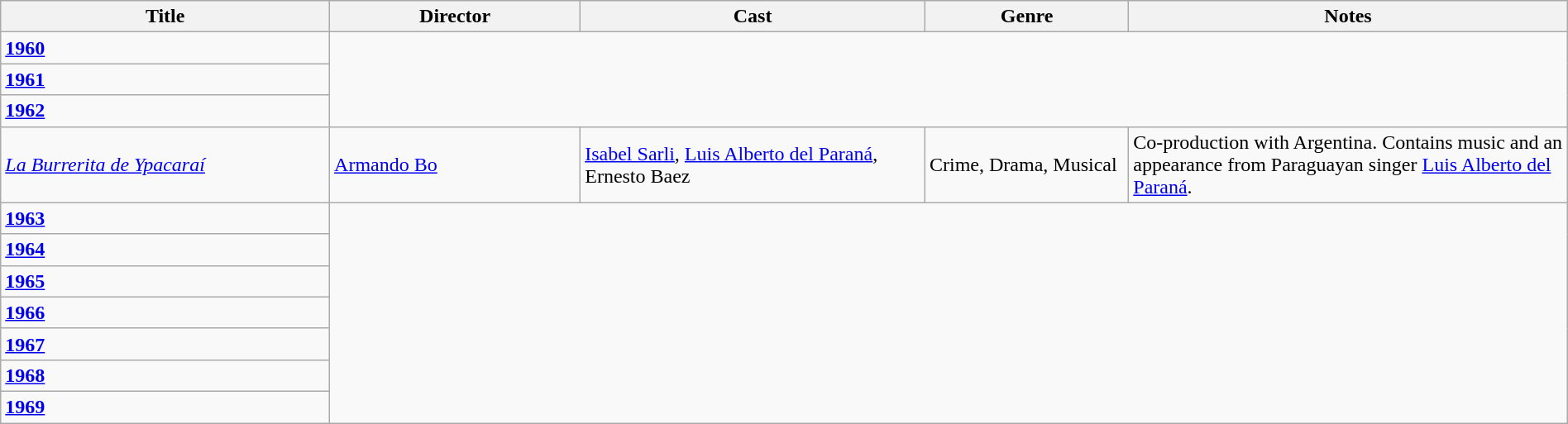<table class="wikitable" width= "100%">
<tr>
<th width=21%>Title</th>
<th width=16%>Director</th>
<th width=22%>Cast</th>
<th width=13%>Genre</th>
<th width=28%>Notes</th>
</tr>
<tr>
<td><strong><a href='#'>1960</a></strong></td>
</tr>
<tr>
<td><strong><a href='#'>1961</a></strong></td>
</tr>
<tr>
<td><strong><a href='#'>1962</a></strong></td>
</tr>
<tr>
<td><em><a href='#'>La Burrerita de Ypacaraí</a></em></td>
<td><a href='#'>Armando Bo</a></td>
<td><a href='#'>Isabel Sarli</a>, <a href='#'>Luis Alberto del Paraná</a>, Ernesto Baez</td>
<td>Crime, Drama, Musical</td>
<td>Co-production with Argentina. Contains music and an appearance from Paraguayan singer <a href='#'>Luis Alberto del Paraná</a>.</td>
</tr>
<tr>
<td><strong><a href='#'>1963</a></strong></td>
</tr>
<tr>
<td><strong><a href='#'>1964</a></strong></td>
</tr>
<tr>
<td><strong><a href='#'>1965</a></strong></td>
</tr>
<tr>
<td><strong><a href='#'>1966</a></strong></td>
</tr>
<tr>
<td><strong><a href='#'>1967</a></strong></td>
</tr>
<tr>
<td><strong><a href='#'>1968</a></strong></td>
</tr>
<tr>
<td><strong><a href='#'>1969</a></strong></td>
</tr>
</table>
